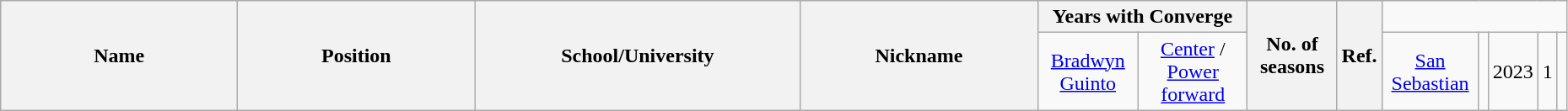<table class="wikitable sortable" style="text-align:center" width="98%">
<tr>
<th style="width:180px;" rowspan="2">Name</th>
<th style="width:180px;" rowspan="2">Position</th>
<th style="width:250px;" rowspan="2">School/University</th>
<th style="width:180px;" rowspan="2">Nickname</th>
<th style="width:180px; text-align:center;" colspan="2">Years with Converge</th>
<th rowspan="2">No. of seasons</th>
<th rowspan="2"; class=unsortable>Ref.</th>
</tr>
<tr>
<td><a href='#'>Bradwyn Guinto</a></td>
<td><a href='#'>Center</a> / <a href='#'>Power forward</a></td>
<td><a href='#'>San Sebastian</a></td>
<td></td>
<td colspan="2">2023</td>
<td>1</td>
<td></td>
</tr>
</table>
